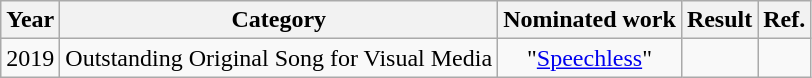<table class="wikitable plainrowheaders" style="text-align:center;">
<tr>
<th>Year</th>
<th>Category</th>
<th>Nominated work</th>
<th>Result</th>
<th>Ref.</th>
</tr>
<tr>
<td>2019</td>
<td>Outstanding Original Song for Visual Media</td>
<td>"<a href='#'>Speechless</a>"  <br> </td>
<td></td>
<td></td>
</tr>
</table>
